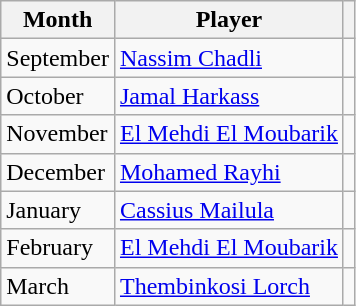<table class="wikitable" style="text-align:left">
<tr>
<th>Month</th>
<th>Player</th>
<th></th>
</tr>
<tr>
<td>September</td>
<td> <a href='#'>Nassim Chadli</a></td>
<td></td>
</tr>
<tr>
<td>October</td>
<td> <a href='#'>Jamal Harkass</a></td>
<td></td>
</tr>
<tr>
<td>November</td>
<td> <a href='#'>El Mehdi El Moubarik</a></td>
<td></td>
</tr>
<tr>
<td>December</td>
<td> <a href='#'>Mohamed Rayhi</a></td>
<td></td>
</tr>
<tr>
<td>January</td>
<td> <a href='#'>Cassius Mailula</a></td>
<td></td>
</tr>
<tr>
<td>February</td>
<td> <a href='#'>El Mehdi El Moubarik</a></td>
<td></td>
</tr>
<tr>
<td>March</td>
<td> <a href='#'>Thembinkosi Lorch</a></td>
<td></td>
</tr>
</table>
